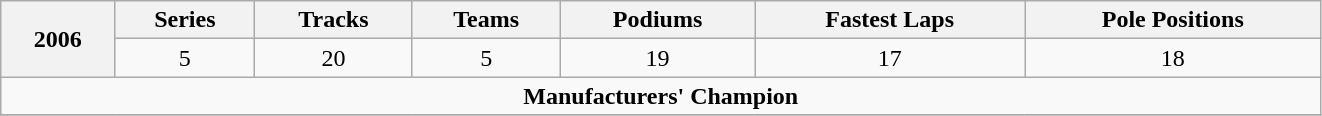<table class="wikitable" width="881px">
<tr>
<th scope="col" rowspan="2">2006</th>
<th scope="col">Series</th>
<th scope="col">Tracks</th>
<th scope="col">Teams</th>
<th scope="col">Podiums</th>
<th scope="col">Fastest Laps</th>
<th scope="col">Pole Positions</th>
</tr>
<tr>
<td style="text-align:center">5</td>
<td style="text-align:center">20</td>
<td style="text-align:center">5</td>
<td style="text-align:center">19</td>
<td style="text-align:center">17</td>
<td style="text-align:center">18</td>
</tr>
<tr>
<td colspan="7" style="text-align:center"><strong>Manufacturers' Champion</strong></td>
</tr>
<tr>
</tr>
</table>
